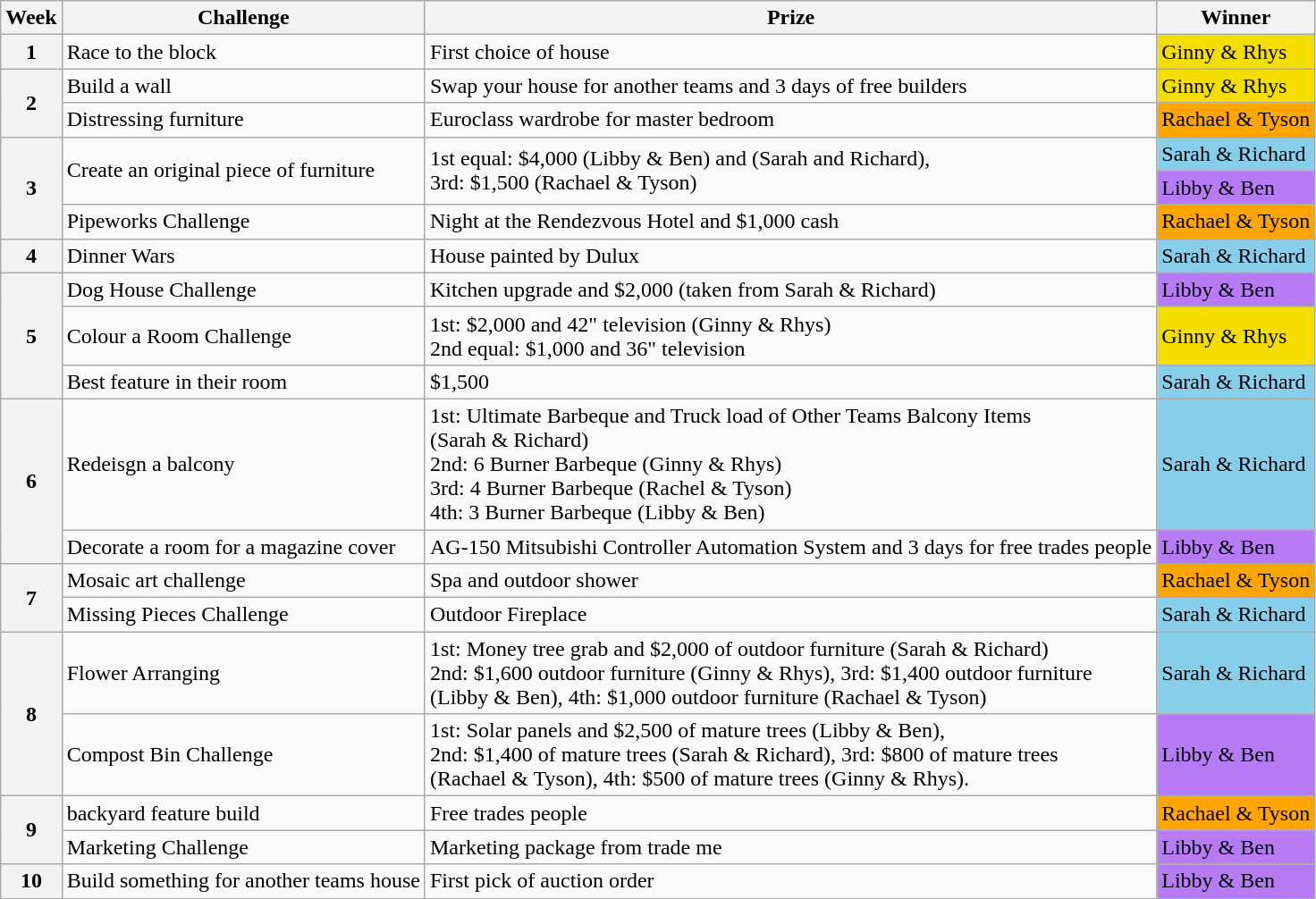<table class="wikitable">
<tr>
<th>Week</th>
<th>Challenge</th>
<th>Prize</th>
<th>Winner</th>
</tr>
<tr>
<th>1</th>
<td>Race to the block</td>
<td>First choice of house</td>
<td scope="col" style="background:#f4de00; color:black;">Ginny & Rhys</td>
</tr>
<tr>
<th rowspan="2">2</th>
<td>Build a wall</td>
<td>Swap your house for another teams and 3 days of free builders</td>
<td scope="col" style="background:#f4de00; color:black;">Ginny & Rhys</td>
</tr>
<tr>
<td>Distressing furniture</td>
<td>Euroclass wardrobe for master bedroom</td>
<td scope="col" style="background:orange; color:black;">Rachael & Tyson</td>
</tr>
<tr>
<th rowspan="3">3</th>
<td rowspan="2">Create an original piece of furniture</td>
<td rowspan="2">1st equal: $4,000 (Libby & Ben) and (Sarah and Richard),<br>3rd: $1,500 (Rachael & Tyson)</td>
<td scope="col" style="background:SkyBlue; color:black;">Sarah & Richard</td>
</tr>
<tr>
<td scope="col" style="background:#B87BF6; color:black;">Libby & Ben</td>
</tr>
<tr>
<td>Pipeworks Challenge</td>
<td>Night at the Rendezvous Hotel and $1,000 cash</td>
<td scope="col" style="background:orange; color:black;">Rachael & Tyson</td>
</tr>
<tr>
<th>4</th>
<td>Dinner Wars</td>
<td>House painted by Dulux</td>
<td scope="col" style="background:SkyBlue; color:black;">Sarah & Richard</td>
</tr>
<tr>
<th rowspan="3">5</th>
<td>Dog House Challenge</td>
<td>Kitchen upgrade and $2,000 (taken from Sarah & Richard)</td>
<td scope="col" style="background:#B87BF6; color:black;">Libby & Ben</td>
</tr>
<tr>
<td>Colour a Room Challenge</td>
<td>1st: $2,000 and 42" television (Ginny & Rhys)<br>2nd equal: $1,000 and 36" television</td>
<td scope="col" style="background:#f4de00; color:black;">Ginny & Rhys</td>
</tr>
<tr>
<td>Best feature in their room</td>
<td>$1,500</td>
<td scope="col" style="background:SkyBlue; color:black;">Sarah & Richard</td>
</tr>
<tr>
<th rowspan="2">6</th>
<td>Redeisgn a balcony</td>
<td>1st: Ultimate Barbeque and Truck load of Other Teams Balcony Items<br>(Sarah & Richard)<br>2nd: 6 Burner Barbeque (Ginny & Rhys)<br>3rd: 4 Burner Barbeque (Rachel & Tyson)<br>4th: 3 Burner Barbeque (Libby & Ben)</td>
<td scope="col" style="background:SkyBlue; color:black;">Sarah & Richard</td>
</tr>
<tr>
<td>Decorate a room for a magazine cover</td>
<td>AG-150 Mitsubishi Controller Automation System and 3 days for free trades people</td>
<td scope="col" style="background:#B87BF6; color:black;">Libby & Ben</td>
</tr>
<tr>
<th rowspan="2">7</th>
<td>Mosaic art challenge</td>
<td>Spa and outdoor shower</td>
<td scope="col" style="background:orange; color:black;">Rachael & Tyson</td>
</tr>
<tr>
<td>Missing Pieces Challenge</td>
<td>Outdoor Fireplace</td>
<td scope="col" style="background:SkyBlue; color:black;">Sarah & Richard</td>
</tr>
<tr>
<th rowspan="2">8</th>
<td>Flower Arranging</td>
<td>1st: Money tree grab and $2,000 of outdoor furniture (Sarah & Richard)<br>2nd: $1,600 outdoor furniture (Ginny & Rhys), 3rd: $1,400 outdoor furniture<br>(Libby & Ben), 4th: $1,000 outdoor furniture (Rachael & Tyson)</td>
<td scope="col" style="background:SkyBlue; color:black;">Sarah & Richard</td>
</tr>
<tr>
<td>Compost Bin Challenge</td>
<td>1st: Solar panels and $2,500 of mature trees (Libby & Ben),<br>2nd: $1,400 of mature trees (Sarah & Richard), 3rd: $800 of mature trees<br>(Rachael & Tyson), 4th: $500 of mature trees (Ginny & Rhys).</td>
<td scope="col" style="background:#B87BF6; color:black;">Libby & Ben</td>
</tr>
<tr>
<th rowspan="2">9</th>
<td>backyard feature build</td>
<td>Free trades people</td>
<td scope="col" style="background:orange; color:black;">Rachael & Tyson</td>
</tr>
<tr>
<td>Marketing Challenge</td>
<td>Marketing package from trade me</td>
<td scope="col" style="background:#B87BF6; color:black;">Libby & Ben</td>
</tr>
<tr>
<th>10</th>
<td>Build something for another teams house</td>
<td>First pick of auction order</td>
<td scope="col" style="background:#B87BF6; color:black;">Libby & Ben</td>
</tr>
</table>
